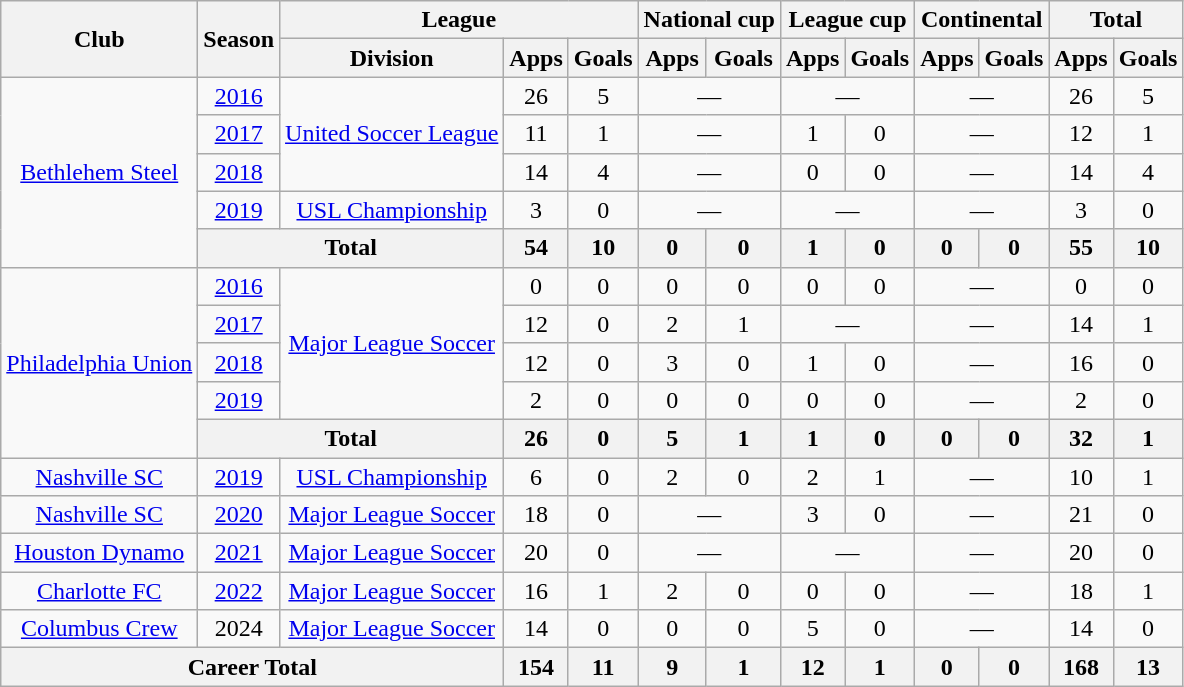<table class="wikitable" style="text-align:center">
<tr>
<th rowspan="2">Club</th>
<th rowspan="2">Season</th>
<th colspan="3">League</th>
<th colspan="2">National cup</th>
<th colspan="2">League cup</th>
<th colspan="2">Continental</th>
<th colspan="2">Total</th>
</tr>
<tr>
<th>Division</th>
<th>Apps</th>
<th>Goals</th>
<th>Apps</th>
<th>Goals</th>
<th>Apps</th>
<th>Goals</th>
<th>Apps</th>
<th>Goals</th>
<th>Apps</th>
<th>Goals</th>
</tr>
<tr>
<td rowspan="5"><a href='#'>Bethlehem Steel</a></td>
<td><a href='#'>2016</a></td>
<td rowspan="3"><a href='#'>United Soccer League</a></td>
<td>26</td>
<td>5</td>
<td colspan="2">—</td>
<td colspan="2">—</td>
<td colspan="2">—</td>
<td>26</td>
<td>5</td>
</tr>
<tr>
<td><a href='#'>2017</a></td>
<td>11</td>
<td>1</td>
<td colspan="2">—</td>
<td>1</td>
<td>0</td>
<td colspan="2">—</td>
<td>12</td>
<td>1</td>
</tr>
<tr>
<td><a href='#'>2018</a></td>
<td>14</td>
<td>4</td>
<td colspan="2">—</td>
<td>0</td>
<td>0</td>
<td colspan="2">—</td>
<td>14</td>
<td>4</td>
</tr>
<tr>
<td><a href='#'>2019</a></td>
<td><a href='#'>USL Championship</a></td>
<td>3</td>
<td>0</td>
<td colspan="2">—</td>
<td colspan="2">—</td>
<td colspan="2">—</td>
<td>3</td>
<td>0</td>
</tr>
<tr>
<th colspan="2">Total</th>
<th>54</th>
<th>10</th>
<th>0</th>
<th>0</th>
<th>1</th>
<th>0</th>
<th>0</th>
<th>0</th>
<th>55</th>
<th>10</th>
</tr>
<tr>
<td rowspan="5"><a href='#'>Philadelphia Union</a></td>
<td><a href='#'>2016</a></td>
<td rowspan="4"><a href='#'>Major League Soccer</a></td>
<td>0</td>
<td>0</td>
<td>0</td>
<td>0</td>
<td>0</td>
<td>0</td>
<td colspan="2">—</td>
<td>0</td>
<td>0</td>
</tr>
<tr>
<td><a href='#'>2017</a></td>
<td>12</td>
<td>0</td>
<td>2</td>
<td>1</td>
<td colspan="2">—</td>
<td colspan="2">—</td>
<td>14</td>
<td>1</td>
</tr>
<tr>
<td><a href='#'>2018</a></td>
<td>12</td>
<td>0</td>
<td>3</td>
<td>0</td>
<td>1</td>
<td>0</td>
<td colspan="2">—</td>
<td>16</td>
<td>0</td>
</tr>
<tr>
<td><a href='#'>2019</a></td>
<td>2</td>
<td>0</td>
<td>0</td>
<td>0</td>
<td>0</td>
<td>0</td>
<td colspan="2">—</td>
<td>2</td>
<td>0</td>
</tr>
<tr>
<th colspan="2">Total</th>
<th>26</th>
<th>0</th>
<th>5</th>
<th>1</th>
<th>1</th>
<th>0</th>
<th>0</th>
<th>0</th>
<th>32</th>
<th>1</th>
</tr>
<tr>
<td><a href='#'>Nashville SC</a></td>
<td><a href='#'>2019</a></td>
<td><a href='#'>USL Championship</a></td>
<td>6</td>
<td>0</td>
<td>2</td>
<td>0</td>
<td>2</td>
<td>1</td>
<td colspan="2">—</td>
<td>10</td>
<td>1</td>
</tr>
<tr>
<td><a href='#'>Nashville SC</a></td>
<td><a href='#'>2020</a></td>
<td><a href='#'>Major League Soccer</a></td>
<td>18</td>
<td>0</td>
<td colspan="2">—</td>
<td>3</td>
<td>0</td>
<td colspan="2">—</td>
<td>21</td>
<td>0</td>
</tr>
<tr>
<td><a href='#'>Houston Dynamo</a></td>
<td><a href='#'>2021</a></td>
<td><a href='#'>Major League Soccer</a></td>
<td>20</td>
<td>0</td>
<td colspan="2">—</td>
<td colspan="2">—</td>
<td colspan="2">—</td>
<td>20</td>
<td>0</td>
</tr>
<tr>
<td><a href='#'>Charlotte FC</a></td>
<td><a href='#'>2022</a></td>
<td><a href='#'>Major League Soccer</a></td>
<td>16</td>
<td>1</td>
<td>2</td>
<td>0</td>
<td>0</td>
<td>0</td>
<td colspan="2">—</td>
<td>18</td>
<td>1</td>
</tr>
<tr>
<td><a href='#'>Columbus Crew</a></td>
<td>2024</td>
<td><a href='#'>Major League Soccer</a></td>
<td>14</td>
<td>0</td>
<td>0</td>
<td>0</td>
<td>5</td>
<td>0</td>
<td colspan="2">—</td>
<td>14</td>
<td>0</td>
</tr>
<tr>
<th colspan="3">Career Total</th>
<th>154</th>
<th>11</th>
<th>9</th>
<th>1</th>
<th>12</th>
<th>1</th>
<th>0</th>
<th>0</th>
<th>168</th>
<th>13</th>
</tr>
</table>
